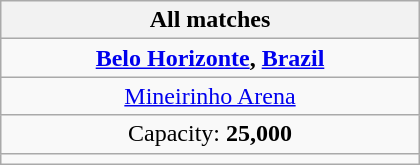<table class="wikitable" style="text-align:center" width=280>
<tr>
<th>All matches</th>
</tr>
<tr>
<td> <strong><a href='#'>Belo Horizonte</a>, <a href='#'>Brazil</a></strong></td>
</tr>
<tr>
<td><a href='#'>Mineirinho Arena</a></td>
</tr>
<tr>
<td>Capacity: <strong>25,000</strong></td>
</tr>
<tr>
<td></td>
</tr>
</table>
